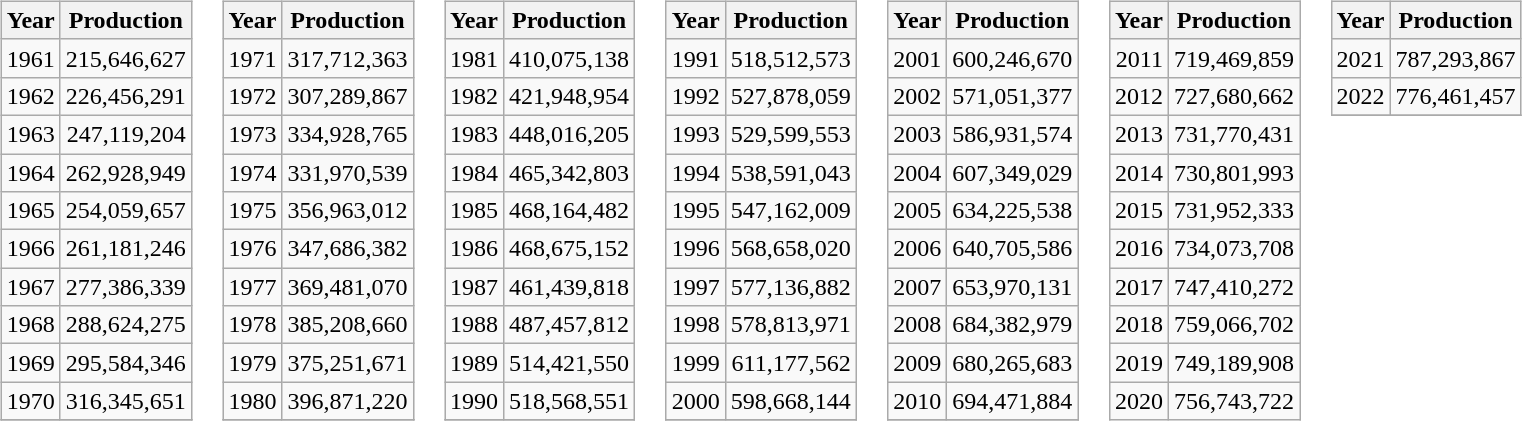<table>
<tr>
<td valign="top"><br><table class="wikitable" style="text-align:right;">
<tr>
<th>Year</th>
<th>Production</th>
</tr>
<tr>
<td>1961</td>
<td>215,646,627</td>
</tr>
<tr>
<td>1962</td>
<td>226,456,291</td>
</tr>
<tr>
<td>1963</td>
<td>247,119,204</td>
</tr>
<tr>
<td>1964</td>
<td>262,928,949</td>
</tr>
<tr>
<td>1965</td>
<td>254,059,657</td>
</tr>
<tr>
<td>1966</td>
<td>261,181,246</td>
</tr>
<tr>
<td>1967</td>
<td>277,386,339</td>
</tr>
<tr>
<td>1968</td>
<td>288,624,275</td>
</tr>
<tr>
<td>1969</td>
<td>295,584,346</td>
</tr>
<tr>
<td>1970</td>
<td>316,345,651</td>
</tr>
<tr>
</tr>
</table>
</td>
<td valign="top"><br><table class="wikitable" style="text-align:right;">
<tr>
<th>Year</th>
<th>Production</th>
</tr>
<tr>
<td>1971</td>
<td>317,712,363</td>
</tr>
<tr>
<td>1972</td>
<td>307,289,867</td>
</tr>
<tr>
<td>1973</td>
<td>334,928,765</td>
</tr>
<tr>
<td>1974</td>
<td>331,970,539</td>
</tr>
<tr>
<td>1975</td>
<td>356,963,012</td>
</tr>
<tr>
<td>1976</td>
<td>347,686,382</td>
</tr>
<tr>
<td>1977</td>
<td>369,481,070</td>
</tr>
<tr>
<td>1978</td>
<td>385,208,660</td>
</tr>
<tr>
<td>1979</td>
<td>375,251,671</td>
</tr>
<tr>
<td>1980</td>
<td>396,871,220</td>
</tr>
<tr>
</tr>
</table>
</td>
<td valign="top"><br><table class="wikitable" style="text-align:right;">
<tr>
<th>Year</th>
<th>Production</th>
</tr>
<tr>
<td>1981</td>
<td>410,075,138</td>
</tr>
<tr>
<td>1982</td>
<td>421,948,954</td>
</tr>
<tr>
<td>1983</td>
<td>448,016,205</td>
</tr>
<tr>
<td>1984</td>
<td>465,342,803</td>
</tr>
<tr>
<td>1985</td>
<td>468,164,482</td>
</tr>
<tr>
<td>1986</td>
<td>468,675,152</td>
</tr>
<tr>
<td>1987</td>
<td>461,439,818</td>
</tr>
<tr>
<td>1988</td>
<td>487,457,812</td>
</tr>
<tr>
<td>1989</td>
<td>514,421,550</td>
</tr>
<tr>
<td>1990</td>
<td>518,568,551</td>
</tr>
<tr>
</tr>
</table>
</td>
<td valign="top"><br><table class="wikitable" style="text-align:right;">
<tr>
<th>Year</th>
<th>Production</th>
</tr>
<tr>
<td>1991</td>
<td>518,512,573</td>
</tr>
<tr>
<td>1992</td>
<td>527,878,059</td>
</tr>
<tr>
<td>1993</td>
<td>529,599,553</td>
</tr>
<tr>
<td>1994</td>
<td>538,591,043</td>
</tr>
<tr>
<td>1995</td>
<td>547,162,009</td>
</tr>
<tr>
<td>1996</td>
<td>568,658,020</td>
</tr>
<tr>
<td>1997</td>
<td>577,136,882</td>
</tr>
<tr>
<td>1998</td>
<td>578,813,971</td>
</tr>
<tr>
<td>1999</td>
<td>611,177,562</td>
</tr>
<tr>
<td>2000</td>
<td>598,668,144</td>
</tr>
<tr>
</tr>
</table>
</td>
<td valign="top"><br><table class="wikitable" style="text-align:right;">
<tr>
<th>Year</th>
<th>Production</th>
</tr>
<tr>
<td>2001</td>
<td>600,246,670</td>
</tr>
<tr>
<td>2002</td>
<td>571,051,377</td>
</tr>
<tr>
<td>2003</td>
<td>586,931,574</td>
</tr>
<tr>
<td>2004</td>
<td>607,349,029</td>
</tr>
<tr>
<td>2005</td>
<td>634,225,538</td>
</tr>
<tr>
<td>2006</td>
<td>640,705,586</td>
</tr>
<tr>
<td>2007</td>
<td>653,970,131</td>
</tr>
<tr>
<td>2008</td>
<td>684,382,979</td>
</tr>
<tr>
<td>2009</td>
<td>680,265,683</td>
</tr>
<tr>
<td>2010</td>
<td>694,471,884</td>
</tr>
<tr>
</tr>
</table>
</td>
<td valign="top"><br><table class="wikitable" style="text-align:right;">
<tr>
<th>Year</th>
<th>Production</th>
</tr>
<tr>
<td>2011</td>
<td>719,469,859</td>
</tr>
<tr>
<td>2012</td>
<td>727,680,662</td>
</tr>
<tr>
<td>2013</td>
<td>731,770,431</td>
</tr>
<tr>
<td>2014</td>
<td>730,801,993</td>
</tr>
<tr>
<td>2015</td>
<td>731,952,333</td>
</tr>
<tr>
<td>2016</td>
<td>734,073,708</td>
</tr>
<tr>
<td>2017</td>
<td>747,410,272</td>
</tr>
<tr>
<td>2018</td>
<td>759,066,702</td>
</tr>
<tr>
<td>2019</td>
<td>749,189,908</td>
</tr>
<tr>
<td>2020</td>
<td>756,743,722</td>
</tr>
</table>
</td>
<td valign="top"><br><table class="wikitable" style="text-align:right;">
<tr>
<th>Year</th>
<th>Production</th>
</tr>
<tr>
<td>2021</td>
<td>787,293,867</td>
</tr>
<tr>
<td>2022</td>
<td>776,461,457</td>
</tr>
<tr>
</tr>
</table>
</td>
</tr>
</table>
